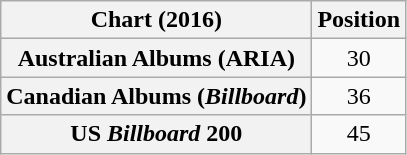<table class="wikitable sortable plainrowheaders" style="text-align:center">
<tr>
<th scope="col">Chart (2016)</th>
<th scope="col">Position</th>
</tr>
<tr>
<th scope="row">Australian Albums (ARIA)</th>
<td>30</td>
</tr>
<tr>
<th scope="row">Canadian Albums (<em>Billboard</em>)</th>
<td>36</td>
</tr>
<tr>
<th scope="row">US <em>Billboard</em> 200</th>
<td>45</td>
</tr>
</table>
